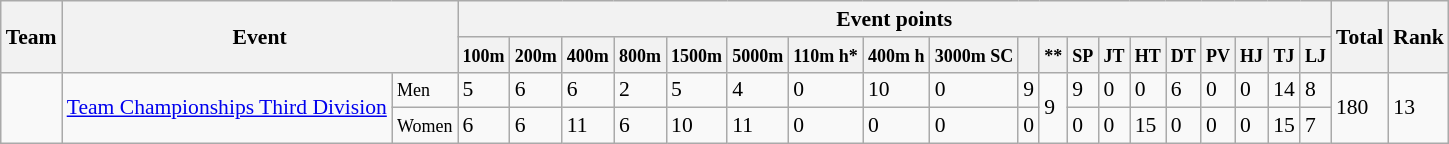<table class="wikitable" style="text-align:left; font-size:90%">
<tr>
<th rowspan="2">Team</th>
<th colspan="2" rowspan="2">Event</th>
<th colspan="19">Event points</th>
<th rowspan="2">Total</th>
<th rowspan="2">Rank</th>
</tr>
<tr>
<th><small>100m</small></th>
<th><small>200m</small></th>
<th><small>400m</small></th>
<th><small>800m</small></th>
<th><small>1500m</small></th>
<th><small>5000m</small></th>
<th><small>110m h*</small></th>
<th><small>400m h</small></th>
<th><small>3000m SC</small></th>
<th><small></small></th>
<th><small>**</small></th>
<th><small>SP</small></th>
<th><small>JT</small></th>
<th><small>HT</small></th>
<th><small>DT</small></th>
<th><small>PV</small></th>
<th><small>HJ</small></th>
<th><small>TJ</small></th>
<th><small>LJ</small></th>
</tr>
<tr>
<td rowspan="2"></td>
<td rowspan="2"><a href='#'>Team Championships Third Division</a></td>
<td><small>Men</small></td>
<td>5</td>
<td>6</td>
<td>6</td>
<td>2</td>
<td>5</td>
<td>4</td>
<td>0</td>
<td>10</td>
<td>0</td>
<td>9</td>
<td rowspan="2">9</td>
<td>9</td>
<td>0</td>
<td>0</td>
<td>6</td>
<td>0</td>
<td>0</td>
<td>14</td>
<td>8</td>
<td rowspan="2">180</td>
<td rowspan="2">13</td>
</tr>
<tr>
<td><small>Women</small></td>
<td>6</td>
<td>6</td>
<td>11</td>
<td>6</td>
<td>10</td>
<td>11</td>
<td>0</td>
<td>0</td>
<td>0</td>
<td>0</td>
<td>0</td>
<td>0</td>
<td>15</td>
<td>0</td>
<td>0</td>
<td>0</td>
<td>15</td>
<td>7</td>
</tr>
</table>
